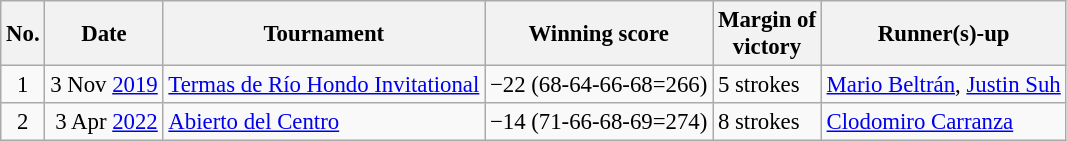<table class="wikitable" style="font-size:95%;">
<tr>
<th>No.</th>
<th>Date</th>
<th>Tournament</th>
<th>Winning score</th>
<th>Margin of<br>victory</th>
<th>Runner(s)-up</th>
</tr>
<tr>
<td align=center>1</td>
<td align=right>3 Nov <a href='#'>2019</a></td>
<td><a href='#'>Termas de Río Hondo Invitational</a></td>
<td>−22 (68-64-66-68=266)</td>
<td>5 strokes</td>
<td> <a href='#'>Mario Beltrán</a>,  <a href='#'>Justin Suh</a></td>
</tr>
<tr>
<td align=center>2</td>
<td align=right>3 Apr <a href='#'>2022</a></td>
<td><a href='#'>Abierto del Centro</a></td>
<td>−14 (71-66-68-69=274)</td>
<td>8 strokes</td>
<td> <a href='#'>Clodomiro Carranza</a></td>
</tr>
</table>
